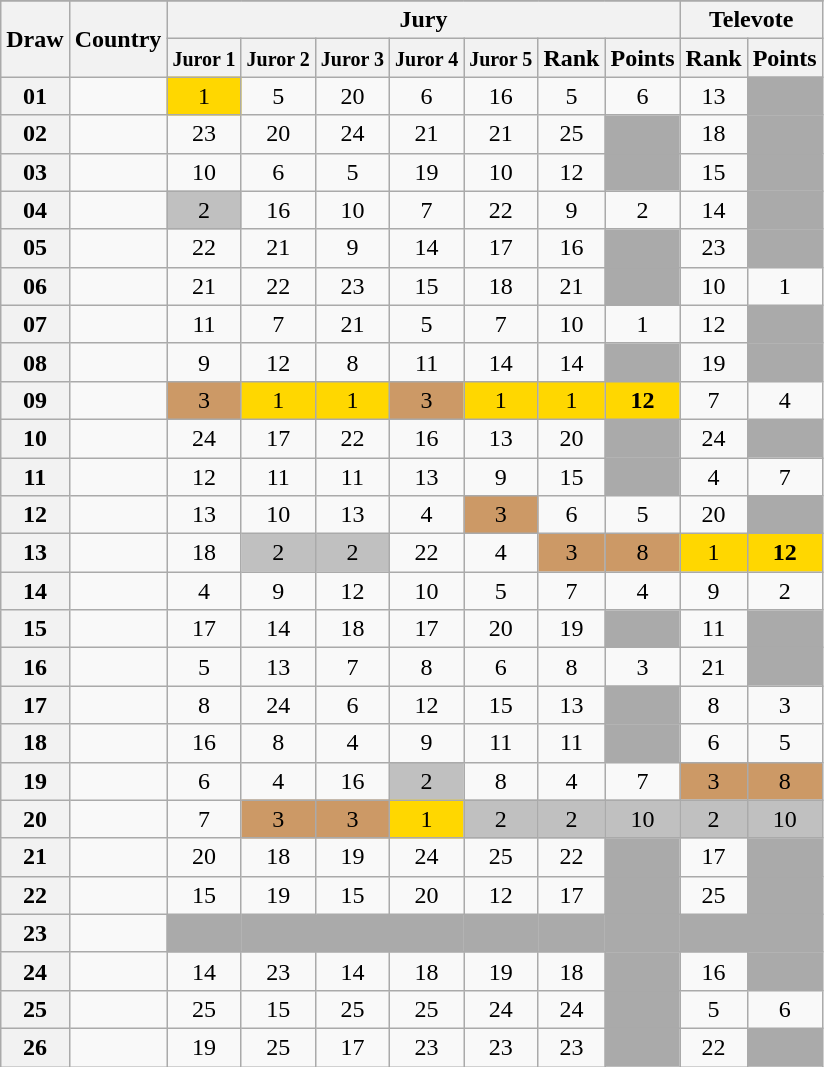<table class="sortable wikitable collapsible plainrowheaders" style="text-align:center;">
<tr>
</tr>
<tr>
<th scope="col" rowspan="2">Draw</th>
<th scope="col" rowspan="2">Country</th>
<th scope="col" colspan="7">Jury</th>
<th scope="col" colspan="2">Televote</th>
</tr>
<tr>
<th scope="col"><small>Juror 1</small></th>
<th scope="col"><small>Juror 2</small></th>
<th scope="col"><small>Juror 3</small></th>
<th scope="col"><small>Juror 4</small></th>
<th scope="col"><small>Juror 5</small></th>
<th scope="col">Rank</th>
<th scope="col">Points</th>
<th scope="col">Rank</th>
<th scope="col">Points</th>
</tr>
<tr>
<th scope="row" style="text-align:center;">01</th>
<td style="text-align:left;"></td>
<td style="background:gold;">1</td>
<td>5</td>
<td>20</td>
<td>6</td>
<td>16</td>
<td>5</td>
<td>6</td>
<td>13</td>
<td style="background:#AAAAAA;"></td>
</tr>
<tr>
<th scope="row" style="text-align:center;">02</th>
<td style="text-align:left;"></td>
<td>23</td>
<td>20</td>
<td>24</td>
<td>21</td>
<td>21</td>
<td>25</td>
<td style="background:#AAAAAA;"></td>
<td>18</td>
<td style="background:#AAAAAA;"></td>
</tr>
<tr>
<th scope="row" style="text-align:center;">03</th>
<td style="text-align:left;"></td>
<td>10</td>
<td>6</td>
<td>5</td>
<td>19</td>
<td>10</td>
<td>12</td>
<td style="background:#AAAAAA;"></td>
<td>15</td>
<td style="background:#AAAAAA;"></td>
</tr>
<tr>
<th scope="row" style="text-align:center;">04</th>
<td style="text-align:left;"></td>
<td style="background:silver;">2</td>
<td>16</td>
<td>10</td>
<td>7</td>
<td>22</td>
<td>9</td>
<td>2</td>
<td>14</td>
<td style="background:#AAAAAA;"></td>
</tr>
<tr>
<th scope="row" style="text-align:center;">05</th>
<td style="text-align:left;"></td>
<td>22</td>
<td>21</td>
<td>9</td>
<td>14</td>
<td>17</td>
<td>16</td>
<td style="background:#AAAAAA;"></td>
<td>23</td>
<td style="background:#AAAAAA;"></td>
</tr>
<tr>
<th scope="row" style="text-align:center;">06</th>
<td style="text-align:left;"></td>
<td>21</td>
<td>22</td>
<td>23</td>
<td>15</td>
<td>18</td>
<td>21</td>
<td style="background:#AAAAAA;"></td>
<td>10</td>
<td>1</td>
</tr>
<tr>
<th scope="row" style="text-align:center;">07</th>
<td style="text-align:left;"></td>
<td>11</td>
<td>7</td>
<td>21</td>
<td>5</td>
<td>7</td>
<td>10</td>
<td>1</td>
<td>12</td>
<td style="background:#AAAAAA;"></td>
</tr>
<tr>
<th scope="row" style="text-align:center;">08</th>
<td style="text-align:left;"></td>
<td>9</td>
<td>12</td>
<td>8</td>
<td>11</td>
<td>14</td>
<td>14</td>
<td style="background:#AAAAAA;"></td>
<td>19</td>
<td style="background:#AAAAAA;"></td>
</tr>
<tr>
<th scope="row" style="text-align:center;">09</th>
<td style="text-align:left;"></td>
<td style="background:#CC9966;">3</td>
<td style="background:gold;">1</td>
<td style="background:gold;">1</td>
<td style="background:#CC9966;">3</td>
<td style="background:gold;">1</td>
<td style="background:gold;">1</td>
<td style="background:gold;"><strong>12</strong></td>
<td>7</td>
<td>4</td>
</tr>
<tr>
<th scope="row" style="text-align:center;">10</th>
<td style="text-align:left;"></td>
<td>24</td>
<td>17</td>
<td>22</td>
<td>16</td>
<td>13</td>
<td>20</td>
<td style="background:#AAAAAA;"></td>
<td>24</td>
<td style="background:#AAAAAA;"></td>
</tr>
<tr>
<th scope="row" style="text-align:center;">11</th>
<td style="text-align:left;"></td>
<td>12</td>
<td>11</td>
<td>11</td>
<td>13</td>
<td>9</td>
<td>15</td>
<td style="background:#AAAAAA;"></td>
<td>4</td>
<td>7</td>
</tr>
<tr>
<th scope="row" style="text-align:center;">12</th>
<td style="text-align:left;"></td>
<td>13</td>
<td>10</td>
<td>13</td>
<td>4</td>
<td style="background:#CC9966;">3</td>
<td>6</td>
<td>5</td>
<td>20</td>
<td style="background:#AAAAAA;"></td>
</tr>
<tr>
<th scope="row" style="text-align:center;">13</th>
<td style="text-align:left;"></td>
<td>18</td>
<td style="background:silver;">2</td>
<td style="background:silver;">2</td>
<td>22</td>
<td>4</td>
<td style="background:#CC9966;">3</td>
<td style="background:#CC9966;">8</td>
<td style="background:gold;">1</td>
<td style="background:gold;"><strong>12</strong></td>
</tr>
<tr>
<th scope="row" style="text-align:center;">14</th>
<td style="text-align:left;"></td>
<td>4</td>
<td>9</td>
<td>12</td>
<td>10</td>
<td>5</td>
<td>7</td>
<td>4</td>
<td>9</td>
<td>2</td>
</tr>
<tr>
<th scope="row" style="text-align:center;">15</th>
<td style="text-align:left;"></td>
<td>17</td>
<td>14</td>
<td>18</td>
<td>17</td>
<td>20</td>
<td>19</td>
<td style="background:#AAAAAA;"></td>
<td>11</td>
<td style="background:#AAAAAA;"></td>
</tr>
<tr>
<th scope="row" style="text-align:center;">16</th>
<td style="text-align:left;"></td>
<td>5</td>
<td>13</td>
<td>7</td>
<td>8</td>
<td>6</td>
<td>8</td>
<td>3</td>
<td>21</td>
<td style="background:#AAAAAA;"></td>
</tr>
<tr>
<th scope="row" style="text-align:center;">17</th>
<td style="text-align:left;"></td>
<td>8</td>
<td>24</td>
<td>6</td>
<td>12</td>
<td>15</td>
<td>13</td>
<td style="background:#AAAAAA;"></td>
<td>8</td>
<td>3</td>
</tr>
<tr>
<th scope="row" style="text-align:center;">18</th>
<td style="text-align:left;"></td>
<td>16</td>
<td>8</td>
<td>4</td>
<td>9</td>
<td>11</td>
<td>11</td>
<td style="background:#AAAAAA;"></td>
<td>6</td>
<td>5</td>
</tr>
<tr>
<th scope="row" style="text-align:center;">19</th>
<td style="text-align:left;"></td>
<td>6</td>
<td>4</td>
<td>16</td>
<td style="background:silver;">2</td>
<td>8</td>
<td>4</td>
<td>7</td>
<td style="background:#CC9966;">3</td>
<td style="background:#CC9966;">8</td>
</tr>
<tr>
<th scope="row" style="text-align:center;">20</th>
<td style="text-align:left;"></td>
<td>7</td>
<td style="background:#CC9966;">3</td>
<td style="background:#CC9966;">3</td>
<td style="background:gold;">1</td>
<td style="background:silver;">2</td>
<td style="background:silver;">2</td>
<td style="background:silver;">10</td>
<td style="background:silver;">2</td>
<td style="background:silver;">10</td>
</tr>
<tr>
<th scope="row" style="text-align:center;">21</th>
<td style="text-align:left;"></td>
<td>20</td>
<td>18</td>
<td>19</td>
<td>24</td>
<td>25</td>
<td>22</td>
<td style="background:#AAAAAA;"></td>
<td>17</td>
<td style="background:#AAAAAA;"></td>
</tr>
<tr>
<th scope="row" style="text-align:center;">22</th>
<td style="text-align:left;"></td>
<td>15</td>
<td>19</td>
<td>15</td>
<td>20</td>
<td>12</td>
<td>17</td>
<td style="background:#AAAAAA;"></td>
<td>25</td>
<td style="background:#AAAAAA;"></td>
</tr>
<tr class=sortbottom>
<th scope="row" style="text-align:center;">23</th>
<td style="text-align:left;"></td>
<td style="background:#AAAAAA;"></td>
<td style="background:#AAAAAA;"></td>
<td style="background:#AAAAAA;"></td>
<td style="background:#AAAAAA;"></td>
<td style="background:#AAAAAA;"></td>
<td style="background:#AAAAAA;"></td>
<td style="background:#AAAAAA;"></td>
<td style="background:#AAAAAA;"></td>
<td style="background:#AAAAAA;"></td>
</tr>
<tr>
<th scope="row" style="text-align:center;">24</th>
<td style="text-align:left;"></td>
<td>14</td>
<td>23</td>
<td>14</td>
<td>18</td>
<td>19</td>
<td>18</td>
<td style="background:#AAAAAA;"></td>
<td>16</td>
<td style="background:#AAAAAA;"></td>
</tr>
<tr>
<th scope="row" style="text-align:center;">25</th>
<td style="text-align:left;"></td>
<td>25</td>
<td>15</td>
<td>25</td>
<td>25</td>
<td>24</td>
<td>24</td>
<td style="background:#AAAAAA;"></td>
<td>5</td>
<td>6</td>
</tr>
<tr>
<th scope="row" style="text-align:center;">26</th>
<td style="text-align:left;"></td>
<td>19</td>
<td>25</td>
<td>17</td>
<td>23</td>
<td>23</td>
<td>23</td>
<td style="background:#AAAAAA;"></td>
<td>22</td>
<td style="background:#AAAAAA;"></td>
</tr>
</table>
